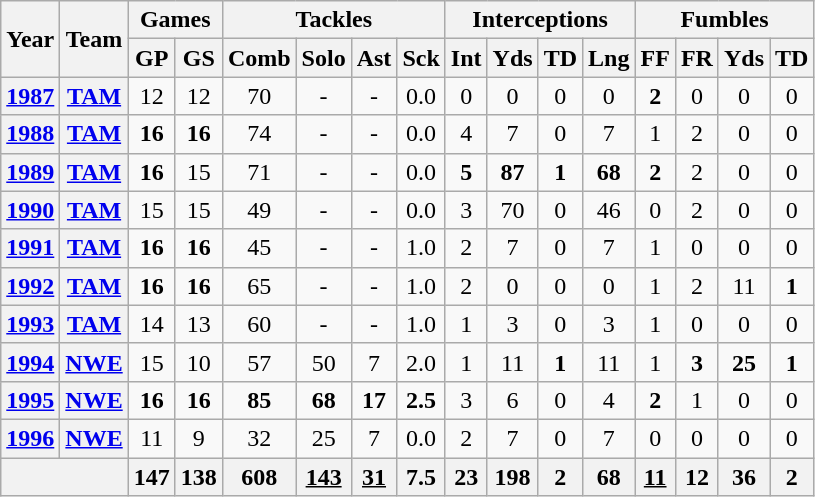<table class="wikitable" style="text-align:center">
<tr>
<th rowspan="2">Year</th>
<th rowspan="2">Team</th>
<th colspan="2">Games</th>
<th colspan="4">Tackles</th>
<th colspan="4">Interceptions</th>
<th colspan="4">Fumbles</th>
</tr>
<tr>
<th>GP</th>
<th>GS</th>
<th>Comb</th>
<th>Solo</th>
<th>Ast</th>
<th>Sck</th>
<th>Int</th>
<th>Yds</th>
<th>TD</th>
<th>Lng</th>
<th>FF</th>
<th>FR</th>
<th>Yds</th>
<th>TD</th>
</tr>
<tr>
<th><a href='#'>1987</a></th>
<th><a href='#'>TAM</a></th>
<td>12</td>
<td>12</td>
<td>70</td>
<td>-</td>
<td>-</td>
<td>0.0</td>
<td>0</td>
<td>0</td>
<td>0</td>
<td>0</td>
<td><strong>2</strong></td>
<td>0</td>
<td>0</td>
<td>0</td>
</tr>
<tr>
<th><a href='#'>1988</a></th>
<th><a href='#'>TAM</a></th>
<td><strong>16</strong></td>
<td><strong>16</strong></td>
<td>74</td>
<td>-</td>
<td>-</td>
<td>0.0</td>
<td>4</td>
<td>7</td>
<td>0</td>
<td>7</td>
<td>1</td>
<td>2</td>
<td>0</td>
<td>0</td>
</tr>
<tr>
<th><a href='#'>1989</a></th>
<th><a href='#'>TAM</a></th>
<td><strong>16</strong></td>
<td>15</td>
<td>71</td>
<td>-</td>
<td>-</td>
<td>0.0</td>
<td><strong>5</strong></td>
<td><strong>87</strong></td>
<td><strong>1</strong></td>
<td><strong>68</strong></td>
<td><strong>2</strong></td>
<td>2</td>
<td>0</td>
<td>0</td>
</tr>
<tr>
<th><a href='#'>1990</a></th>
<th><a href='#'>TAM</a></th>
<td>15</td>
<td>15</td>
<td>49</td>
<td>-</td>
<td>-</td>
<td>0.0</td>
<td>3</td>
<td>70</td>
<td>0</td>
<td>46</td>
<td>0</td>
<td>2</td>
<td>0</td>
<td>0</td>
</tr>
<tr>
<th><a href='#'>1991</a></th>
<th><a href='#'>TAM</a></th>
<td><strong>16</strong></td>
<td><strong>16</strong></td>
<td>45</td>
<td>-</td>
<td>-</td>
<td>1.0</td>
<td>2</td>
<td>7</td>
<td>0</td>
<td>7</td>
<td>1</td>
<td>0</td>
<td>0</td>
<td>0</td>
</tr>
<tr>
<th><a href='#'>1992</a></th>
<th><a href='#'>TAM</a></th>
<td><strong>16</strong></td>
<td><strong>16</strong></td>
<td>65</td>
<td>-</td>
<td>-</td>
<td>1.0</td>
<td>2</td>
<td>0</td>
<td>0</td>
<td>0</td>
<td>1</td>
<td>2</td>
<td>11</td>
<td><strong>1</strong></td>
</tr>
<tr>
<th><a href='#'>1993</a></th>
<th><a href='#'>TAM</a></th>
<td>14</td>
<td>13</td>
<td>60</td>
<td>-</td>
<td>-</td>
<td>1.0</td>
<td>1</td>
<td>3</td>
<td>0</td>
<td>3</td>
<td>1</td>
<td>0</td>
<td>0</td>
<td>0</td>
</tr>
<tr>
<th><a href='#'>1994</a></th>
<th><a href='#'>NWE</a></th>
<td>15</td>
<td>10</td>
<td>57</td>
<td>50</td>
<td>7</td>
<td>2.0</td>
<td>1</td>
<td>11</td>
<td><strong>1</strong></td>
<td>11</td>
<td>1</td>
<td><strong>3</strong></td>
<td><strong>25</strong></td>
<td><strong>1</strong></td>
</tr>
<tr>
<th><a href='#'>1995</a></th>
<th><a href='#'>NWE</a></th>
<td><strong>16</strong></td>
<td><strong>16</strong></td>
<td><strong>85</strong></td>
<td><strong>68</strong></td>
<td><strong>17</strong></td>
<td><strong>2.5</strong></td>
<td>3</td>
<td>6</td>
<td>0</td>
<td>4</td>
<td><strong>2</strong></td>
<td>1</td>
<td>0</td>
<td>0</td>
</tr>
<tr>
<th><a href='#'>1996</a></th>
<th><a href='#'>NWE</a></th>
<td>11</td>
<td>9</td>
<td>32</td>
<td>25</td>
<td>7</td>
<td>0.0</td>
<td>2</td>
<td>7</td>
<td>0</td>
<td>7</td>
<td>0</td>
<td>0</td>
<td>0</td>
<td>0</td>
</tr>
<tr>
<th colspan="2"></th>
<th>147</th>
<th>138</th>
<th>608</th>
<th><u>143</u></th>
<th><u>31</u></th>
<th>7.5</th>
<th>23</th>
<th>198</th>
<th>2</th>
<th>68</th>
<th><u>11</u></th>
<th>12</th>
<th>36</th>
<th>2</th>
</tr>
</table>
